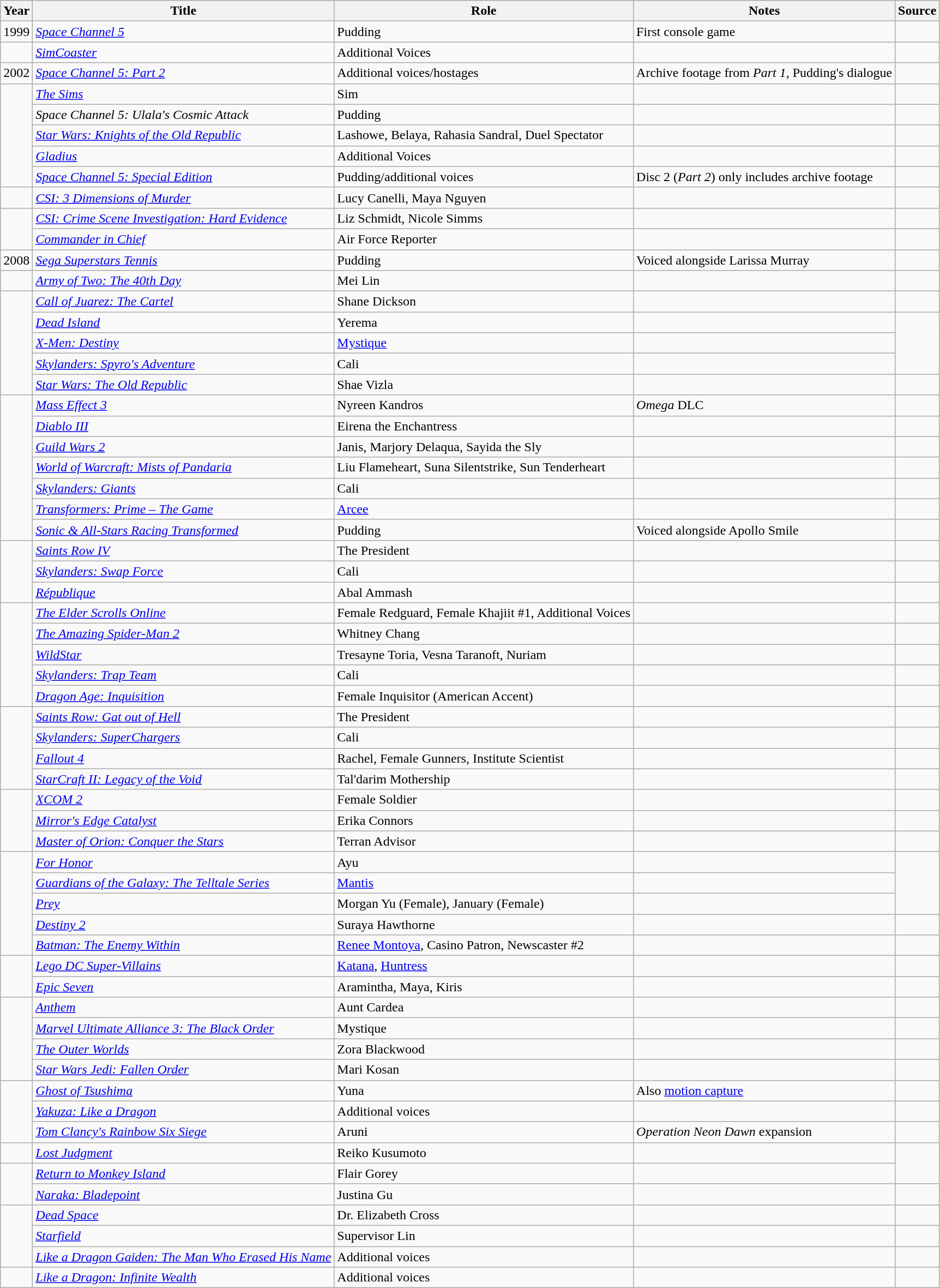<table class="wikitable sortable plainrowheaders">
<tr>
<th scope="col">Year</th>
<th scope="col">Title</th>
<th scope="col">Role</th>
<th class="unsortable" scope="col">Notes</th>
<th class="unsortable" scope="col">Source</th>
</tr>
<tr>
<td>1999</td>
<td><em><a href='#'>Space Channel 5</a></em></td>
<td>Pudding</td>
<td>First console game</td>
<td></td>
</tr>
<tr>
<td></td>
<td><em><a href='#'>SimCoaster</a></em></td>
<td>Additional Voices</td>
<td></td>
<td></td>
</tr>
<tr>
<td>2002</td>
<td><em><a href='#'>Space Channel 5: Part 2</a></em></td>
<td>Additional voices/hostages</td>
<td>Archive footage from <em>Part 1</em>, Pudding's dialogue</td>
<td></td>
</tr>
<tr>
<td rowspan="5"></td>
<td><em><a href='#'>The Sims</a></em></td>
<td>Sim</td>
<td></td>
<td></td>
</tr>
<tr>
<td><em>Space Channel 5: Ulala's Cosmic Attack</em></td>
<td>Pudding</td>
<td></td>
<td></td>
</tr>
<tr>
<td><em><a href='#'>Star Wars: Knights of the Old Republic</a></em></td>
<td>Lashowe, Belaya, Rahasia Sandral, Duel Spectator</td>
<td></td>
<td></td>
</tr>
<tr>
<td><em><a href='#'>Gladius</a></em></td>
<td>Additional Voices</td>
<td></td>
<td></td>
</tr>
<tr>
<td><em><a href='#'>Space Channel 5: Special Edition</a></em></td>
<td>Pudding/additional voices</td>
<td>Disc 2 (<em>Part 2</em>) only includes archive footage</td>
<td></td>
</tr>
<tr>
<td></td>
<td><em><a href='#'>CSI: 3 Dimensions of Murder</a></em></td>
<td>Lucy Canelli, Maya Nguyen</td>
<td></td>
<td></td>
</tr>
<tr>
<td rowspan="2"></td>
<td><em><a href='#'>CSI: Crime Scene Investigation: Hard Evidence</a></em></td>
<td>Liz Schmidt, Nicole Simms</td>
<td></td>
<td></td>
</tr>
<tr>
<td><em><a href='#'>Commander in Chief</a></em></td>
<td>Air Force Reporter</td>
<td></td>
<td></td>
</tr>
<tr>
<td>2008</td>
<td><em><a href='#'>Sega Superstars Tennis</a></em></td>
<td>Pudding</td>
<td>Voiced alongside Larissa Murray</td>
<td></td>
</tr>
<tr>
<td></td>
<td><em><a href='#'>Army of Two: The 40th Day</a></em></td>
<td>Mei Lin</td>
<td></td>
<td></td>
</tr>
<tr>
<td rowspan="5"></td>
<td><em><a href='#'>Call of Juarez: The Cartel</a></em></td>
<td>Shane Dickson</td>
<td></td>
<td></td>
</tr>
<tr>
<td><em><a href='#'>Dead Island</a></em></td>
<td>Yerema</td>
<td></td>
<td rowspan="3"></td>
</tr>
<tr>
<td><em><a href='#'>X-Men: Destiny</a></em></td>
<td><a href='#'>Mystique</a></td>
<td></td>
</tr>
<tr>
<td><em><a href='#'>Skylanders: Spyro's Adventure</a></em></td>
<td>Cali</td>
<td></td>
</tr>
<tr>
<td><em><a href='#'>Star Wars: The Old Republic</a></em></td>
<td>Shae Vizla</td>
<td></td>
<td></td>
</tr>
<tr>
<td rowspan="7"></td>
<td><em><a href='#'>Mass Effect 3</a></em></td>
<td>Nyreen Kandros</td>
<td><em>Omega</em> DLC</td>
<td></td>
</tr>
<tr>
<td><em><a href='#'>Diablo III</a></em></td>
<td>Eirena the Enchantress</td>
<td></td>
<td></td>
</tr>
<tr>
<td><em><a href='#'>Guild Wars 2</a></em></td>
<td>Janis, Marjory Delaqua, Sayida the Sly</td>
<td></td>
<td></td>
</tr>
<tr>
<td><em><a href='#'>World of Warcraft: Mists of Pandaria</a></em></td>
<td>Liu Flameheart, Suna Silentstrike, Sun Tenderheart</td>
<td></td>
<td></td>
</tr>
<tr>
<td><em><a href='#'>Skylanders: Giants</a></em></td>
<td>Cali</td>
<td></td>
<td></td>
</tr>
<tr>
<td><em><a href='#'>Transformers: Prime – The Game</a></em></td>
<td><a href='#'>Arcee</a></td>
<td></td>
<td></td>
</tr>
<tr>
<td><em><a href='#'>Sonic & All-Stars Racing Transformed</a></em></td>
<td>Pudding</td>
<td>Voiced alongside Apollo Smile</td>
<td></td>
</tr>
<tr>
<td rowspan="3"></td>
<td><em><a href='#'>Saints Row IV</a></em></td>
<td>The President</td>
<td></td>
<td></td>
</tr>
<tr>
<td><em><a href='#'>Skylanders: Swap Force</a></em></td>
<td>Cali</td>
<td></td>
<td></td>
</tr>
<tr>
<td><em><a href='#'>République</a></em></td>
<td>Abal Ammash</td>
<td></td>
<td></td>
</tr>
<tr>
<td rowspan="5"></td>
<td><em><a href='#'>The Elder Scrolls Online</a></em></td>
<td>Female Redguard, Female Khajiit #1, Additional Voices</td>
<td></td>
<td></td>
</tr>
<tr>
<td><em><a href='#'>The Amazing Spider-Man 2</a></em></td>
<td>Whitney Chang</td>
<td></td>
<td></td>
</tr>
<tr>
<td><em><a href='#'>WildStar</a></em></td>
<td>Tresayne Toria, Vesna Taranoft, Nuriam</td>
<td></td>
<td></td>
</tr>
<tr>
<td><em><a href='#'>Skylanders: Trap Team</a></em></td>
<td>Cali</td>
<td></td>
<td></td>
</tr>
<tr>
<td><em><a href='#'>Dragon Age: Inquisition</a></em></td>
<td>Female Inquisitor (American Accent)</td>
<td></td>
<td></td>
</tr>
<tr>
<td rowspan="4"></td>
<td><em><a href='#'>Saints Row: Gat out of Hell</a></em></td>
<td>The President</td>
<td></td>
<td></td>
</tr>
<tr>
<td><em><a href='#'>Skylanders: SuperChargers</a></em></td>
<td>Cali</td>
<td></td>
<td></td>
</tr>
<tr>
<td><em><a href='#'>Fallout 4</a></em></td>
<td>Rachel, Female Gunners, Institute Scientist</td>
<td></td>
<td></td>
</tr>
<tr>
<td><em><a href='#'>StarCraft II: Legacy of the Void</a></em></td>
<td>Tal'darim Mothership</td>
<td></td>
<td></td>
</tr>
<tr>
<td rowspan="3"></td>
<td><em><a href='#'>XCOM 2</a></em></td>
<td>Female Soldier</td>
<td></td>
<td></td>
</tr>
<tr>
<td><em><a href='#'>Mirror's Edge Catalyst</a></em></td>
<td>Erika Connors</td>
<td></td>
<td></td>
</tr>
<tr>
<td><em><a href='#'>Master of Orion: Conquer the Stars</a></em></td>
<td>Terran Advisor</td>
<td></td>
<td></td>
</tr>
<tr>
<td rowspan="5"></td>
<td><em><a href='#'>For Honor</a></em></td>
<td>Ayu</td>
<td></td>
<td rowspan="3"></td>
</tr>
<tr>
<td><em><a href='#'>Guardians of the Galaxy: The Telltale Series</a></em></td>
<td><a href='#'>Mantis</a></td>
<td></td>
</tr>
<tr>
<td><em><a href='#'>Prey</a></em></td>
<td>Morgan Yu (Female), January (Female)</td>
<td></td>
</tr>
<tr>
<td><em><a href='#'>Destiny 2</a></em></td>
<td>Suraya Hawthorne</td>
<td></td>
<td></td>
</tr>
<tr>
<td><em><a href='#'>Batman: The Enemy Within</a></em></td>
<td><a href='#'>Renee Montoya</a>, Casino Patron, Newscaster #2</td>
<td></td>
<td></td>
</tr>
<tr>
<td rowspan="2"></td>
<td><em><a href='#'>Lego DC Super-Villains</a></em></td>
<td><a href='#'>Katana</a>, <a href='#'>Huntress</a></td>
<td></td>
<td></td>
</tr>
<tr>
<td><em><a href='#'>Epic Seven</a></em></td>
<td>Aramintha, Maya, Kiris</td>
<td></td>
<td></td>
</tr>
<tr>
<td rowspan="4"></td>
<td><em><a href='#'>Anthem</a></em></td>
<td>Aunt Cardea</td>
<td></td>
<td></td>
</tr>
<tr>
<td><em><a href='#'>Marvel Ultimate Alliance 3: The Black Order</a></em></td>
<td>Mystique</td>
<td></td>
<td></td>
</tr>
<tr>
<td><em><a href='#'>The Outer Worlds</a></em></td>
<td>Zora Blackwood</td>
<td></td>
<td></td>
</tr>
<tr>
<td><em><a href='#'>Star Wars Jedi: Fallen Order</a></em></td>
<td>Mari Kosan</td>
<td></td>
<td></td>
</tr>
<tr>
<td rowspan="3"></td>
<td><em><a href='#'>Ghost of Tsushima</a></em></td>
<td>Yuna</td>
<td>Also <a href='#'>motion capture</a></td>
<td></td>
</tr>
<tr>
<td><em><a href='#'>Yakuza: Like a Dragon</a></em></td>
<td>Additional voices</td>
<td></td>
<td></td>
</tr>
<tr>
<td><em><a href='#'>Tom Clancy's Rainbow Six Siege</a></em></td>
<td>Aruni</td>
<td><em>Operation Neon Dawn</em> expansion</td>
<td></td>
</tr>
<tr>
<td></td>
<td><em><a href='#'>Lost Judgment</a></em></td>
<td>Reiko Kusumoto</td>
<td></td>
<td rowspan="2"></td>
</tr>
<tr>
<td rowspan="2"></td>
<td><em><a href='#'>Return to Monkey Island</a></em></td>
<td>Flair Gorey</td>
<td></td>
</tr>
<tr>
<td><em><a href='#'>Naraka: Bladepoint</a></em></td>
<td>Justina Gu</td>
<td></td>
<td></td>
</tr>
<tr>
<td rowspan="3"></td>
<td><em><a href='#'>Dead Space</a></em></td>
<td>Dr. Elizabeth Cross</td>
<td></td>
<td></td>
</tr>
<tr>
<td><em><a href='#'>Starfield</a></em></td>
<td>Supervisor Lin</td>
<td></td>
<td></td>
</tr>
<tr>
<td><em><a href='#'>Like a Dragon Gaiden: The Man Who Erased His Name</a></em></td>
<td>Additional voices</td>
<td></td>
<td></td>
</tr>
<tr>
<td></td>
<td><em><a href='#'>Like a Dragon: Infinite Wealth</a></em></td>
<td>Additional voices</td>
<td></td>
<td></td>
</tr>
</table>
